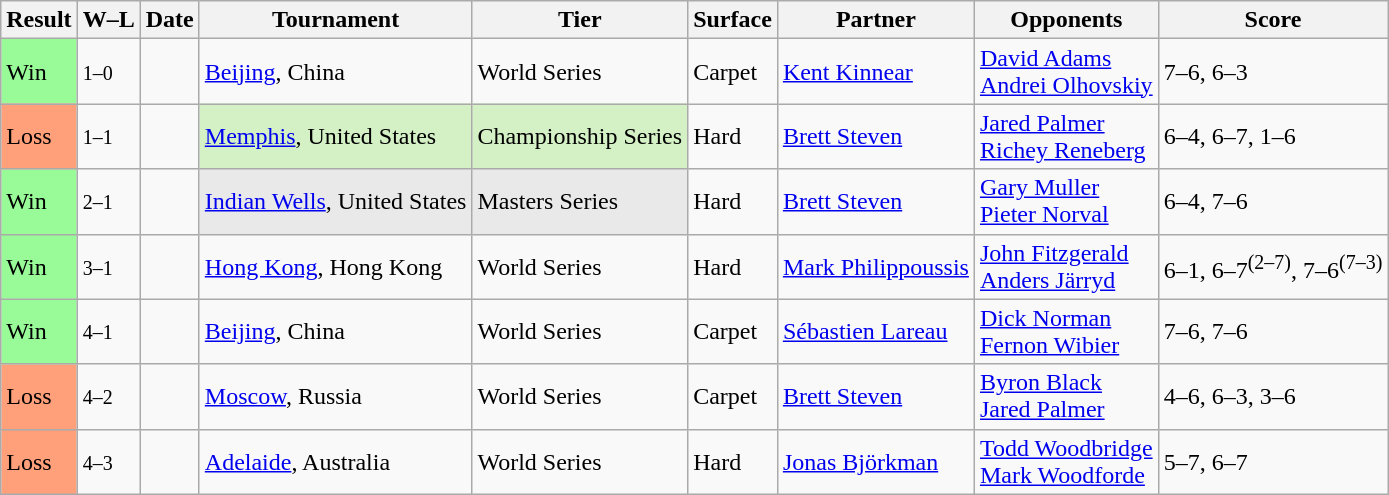<table class="sortable wikitable">
<tr>
<th>Result</th>
<th class="unsortable">W–L</th>
<th>Date</th>
<th>Tournament</th>
<th>Tier</th>
<th>Surface</th>
<th>Partner</th>
<th>Opponents</th>
<th class="unsortable">Score</th>
</tr>
<tr>
<td style="background:#98fb98;">Win</td>
<td><small>1–0</small></td>
<td><a href='#'></a></td>
<td><a href='#'>Beijing</a>, China</td>
<td>World Series</td>
<td>Carpet</td>
<td> <a href='#'>Kent Kinnear</a></td>
<td> <a href='#'>David Adams</a> <br>  <a href='#'>Andrei Olhovskiy</a></td>
<td>7–6, 6–3</td>
</tr>
<tr>
<td style="background:#ffa07a;">Loss</td>
<td><small>1–1</small></td>
<td><a href='#'></a></td>
<td style="background:#d4f1c5;"><a href='#'>Memphis</a>, United States</td>
<td style="background:#d4f1c5;">Championship Series</td>
<td>Hard</td>
<td> <a href='#'>Brett Steven</a></td>
<td> <a href='#'>Jared Palmer</a> <br>  <a href='#'>Richey Reneberg</a></td>
<td>6–4, 6–7, 1–6</td>
</tr>
<tr>
<td style="background:#98fb98;">Win</td>
<td><small>2–1</small></td>
<td><a href='#'></a></td>
<td style="background:#e9e9e9;"><a href='#'>Indian Wells</a>, United States</td>
<td style="background:#e9e9e9;">Masters Series</td>
<td>Hard</td>
<td> <a href='#'>Brett Steven</a></td>
<td> <a href='#'>Gary Muller</a> <br>  <a href='#'>Pieter Norval</a></td>
<td>6–4, 7–6</td>
</tr>
<tr>
<td style="background:#98fb98;">Win</td>
<td><small>3–1</small></td>
<td><a href='#'></a></td>
<td><a href='#'>Hong Kong</a>, Hong Kong</td>
<td>World Series</td>
<td>Hard</td>
<td> <a href='#'>Mark Philippoussis</a></td>
<td> <a href='#'>John Fitzgerald</a> <br>  <a href='#'>Anders Järryd</a></td>
<td>6–1, 6–7<sup>(2–7)</sup>, 7–6<sup>(7–3)</sup></td>
</tr>
<tr>
<td style="background:#98fb98;">Win</td>
<td><small>4–1</small></td>
<td><a href='#'></a></td>
<td><a href='#'>Beijing</a>, China</td>
<td>World Series</td>
<td>Carpet</td>
<td> <a href='#'>Sébastien Lareau</a></td>
<td> <a href='#'>Dick Norman</a> <br>  <a href='#'>Fernon Wibier</a></td>
<td>7–6, 7–6</td>
</tr>
<tr>
<td style="background:#ffa07a;">Loss</td>
<td><small>4–2</small></td>
<td><a href='#'></a></td>
<td><a href='#'>Moscow</a>, Russia</td>
<td>World Series</td>
<td>Carpet</td>
<td> <a href='#'>Brett Steven</a></td>
<td> <a href='#'>Byron Black</a> <br>  <a href='#'>Jared Palmer</a></td>
<td>4–6, 6–3, 3–6</td>
</tr>
<tr>
<td style="background:#ffa07a;">Loss</td>
<td><small>4–3</small></td>
<td><a href='#'></a></td>
<td><a href='#'>Adelaide</a>, Australia</td>
<td>World Series</td>
<td>Hard</td>
<td> <a href='#'>Jonas Björkman</a></td>
<td> <a href='#'>Todd Woodbridge</a> <br>  <a href='#'>Mark Woodforde</a></td>
<td>5–7, 6–7</td>
</tr>
</table>
